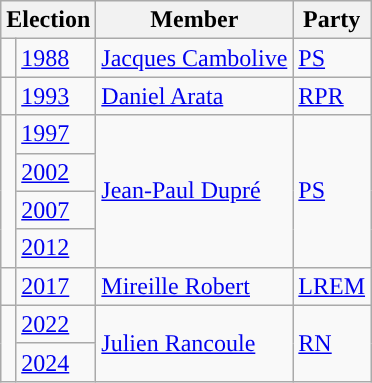<table class="wikitable">
<tr>
<th colspan="2">Election</th>
<th>Member</th>
<th>Party</th>
</tr>
<tr>
<td style="color:inherit;background-color: "></td>
<td><a href='#'>1988</a></td>
<td><a href='#'>Jacques Cambolive</a></td>
<td><a href='#'>PS</a></td>
</tr>
<tr>
<td style="color:inherit;background-color: "></td>
<td><a href='#'>1993</a></td>
<td><a href='#'>Daniel Arata</a></td>
<td><a href='#'>RPR</a></td>
</tr>
<tr>
<td rowspan="4" style="color:inherit;background-color: "></td>
<td><a href='#'>1997</a></td>
<td rowspan="4"><a href='#'>Jean-Paul Dupré</a></td>
<td rowspan="4"><a href='#'>PS</a></td>
</tr>
<tr>
<td><a href='#'>2002</a></td>
</tr>
<tr>
<td><a href='#'>2007</a></td>
</tr>
<tr>
<td><a href='#'>2012</a></td>
</tr>
<tr>
<td style="color:inherit;background-color: "></td>
<td><a href='#'>2017</a></td>
<td><a href='#'>Mireille Robert</a></td>
<td><a href='#'>LREM</a></td>
</tr>
<tr>
<td rowspan="2" style="color:inherit;background-color: "></td>
<td><a href='#'>2022</a></td>
<td rowspan="2"><a href='#'>Julien Rancoule</a></td>
<td rowspan="2"><a href='#'>RN</a></td>
</tr>
<tr>
<td><a href='#'>2024</a></td>
</tr>
</table>
